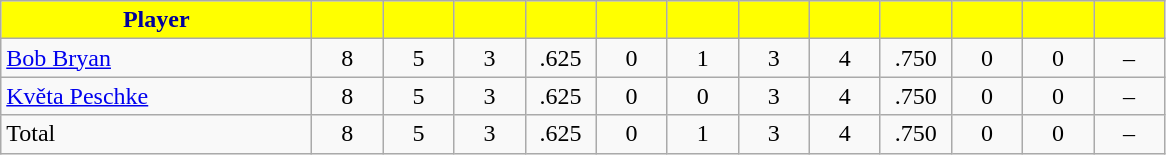<table class="wikitable" style="text-align:center">
<tr>
<th style="background:yellow; color:#00009C" width="200px">Player</th>
<th style="background:yellow; color:#00009C" width="40px"></th>
<th style="background:yellow; color:#00009C" width="40px"></th>
<th style="background:yellow; color:#00009C" width="40px"></th>
<th style="background:yellow; color:#00009C" width="40px"></th>
<th style="background:yellow; color:#00009C" width="40px"></th>
<th style="background:yellow; color:#00009C" width="40px"></th>
<th style="background:yellow; color:#00009C" width="40px"></th>
<th style="background:yellow; color:#00009C" width="40px"></th>
<th style="background:yellow; color:#00009C" width="40px"></th>
<th style="background:yellow; color:#00009C" width="40px"></th>
<th style="background:yellow; color:#00009C" width="40px"></th>
<th style="background:yellow; color:#00009C" width="40px"></th>
</tr>
<tr>
<td style="text-align:left"><a href='#'>Bob Bryan</a></td>
<td>8</td>
<td>5</td>
<td>3</td>
<td>.625</td>
<td>0</td>
<td>1</td>
<td>3</td>
<td>4</td>
<td>.750</td>
<td>0</td>
<td>0</td>
<td>–</td>
</tr>
<tr>
<td style="text-align:left"><a href='#'>Květa Peschke</a></td>
<td>8</td>
<td>5</td>
<td>3</td>
<td>.625</td>
<td>0</td>
<td>0</td>
<td>3</td>
<td>4</td>
<td>.750</td>
<td>0</td>
<td>0</td>
<td>–</td>
</tr>
<tr>
<td style="text-align:left">Total</td>
<td>8</td>
<td>5</td>
<td>3</td>
<td>.625</td>
<td>0</td>
<td>1</td>
<td>3</td>
<td>4</td>
<td>.750</td>
<td>0</td>
<td>0</td>
<td>–</td>
</tr>
</table>
